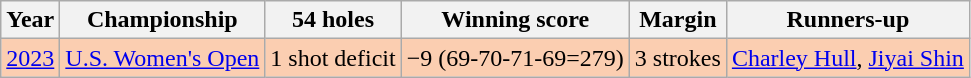<table class="wikitable">
<tr>
<th>Year</th>
<th>Championship</th>
<th>54 holes</th>
<th>Winning score</th>
<th>Margin</th>
<th>Runners-up</th>
</tr>
<tr style="background:#FBCEB1;">
<td><a href='#'>2023</a></td>
<td><a href='#'>U.S. Women's Open</a></td>
<td>1 shot deficit</td>
<td>−9 (69-70-71-69=279)</td>
<td>3 strokes</td>
<td> <a href='#'>Charley Hull</a>,  <a href='#'>Jiyai Shin</a></td>
</tr>
</table>
